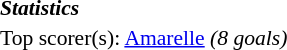<table width=100% cellspacing=1 style="font-size: 90%;">
<tr>
<td><strong><em>Statistics</em></strong></td>
</tr>
<tr>
<td colspan=4>Top scorer(s):  <a href='#'>Amarelle</a> <em>(8 goals)</em></td>
</tr>
</table>
